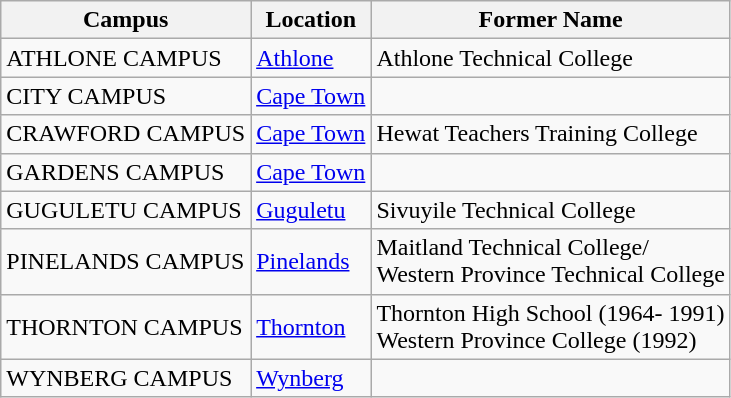<table class="wikitable">
<tr>
<th>Campus</th>
<th>Location</th>
<th>Former Name</th>
</tr>
<tr>
<td>ATHLONE CAMPUS</td>
<td><a href='#'>Athlone</a></td>
<td>Athlone Technical College </td>
</tr>
<tr>
<td>CITY CAMPUS</td>
<td><a href='#'>Cape Town</a></td>
<td></td>
</tr>
<tr>
<td>CRAWFORD CAMPUS</td>
<td><a href='#'>Cape Town</a></td>
<td>Hewat Teachers Training College </td>
</tr>
<tr>
<td>GARDENS CAMPUS</td>
<td><a href='#'>Cape Town</a></td>
<td></td>
</tr>
<tr>
<td>GUGULETU CAMPUS</td>
<td><a href='#'>Guguletu</a></td>
<td>Sivuyile Technical College </td>
</tr>
<tr>
<td>PINELANDS CAMPUS</td>
<td><a href='#'>Pinelands</a></td>
<td>Maitland Technical College/<br>Western Province Technical College </td>
</tr>
<tr>
<td>THORNTON CAMPUS</td>
<td><a href='#'>Thornton</a></td>
<td>Thornton High School (1964- 1991)<br>Western Province College (1992) </td>
</tr>
<tr>
<td>WYNBERG CAMPUS</td>
<td><a href='#'>Wynberg</a></td>
<td></td>
</tr>
</table>
